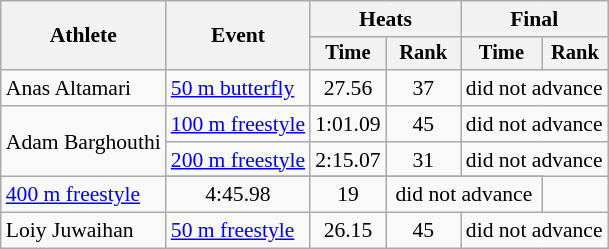<table class=wikitable style=font-size:90%;text-align:center>
<tr>
<th rowspan="2">Athlete</th>
<th rowspan="2">Event</th>
<th colspan="2">Heats</th>
<th colspan="2">Final</th>
</tr>
<tr style="font-size:95%">
<th>Time</th>
<th>Rank</th>
<th>Time</th>
<th>Rank</th>
</tr>
<tr>
<td align=left>Anas Altamari</td>
<td align=left><a href='#'>50 m butterfly</a></td>
<td>27.56</td>
<td>37</td>
<td colspan=2>did not advance</td>
</tr>
<tr>
<td align=left rowspan=3>Adam Barghouthi</td>
<td align=left><a href='#'>100 m freestyle</a></td>
<td>1:01.09</td>
<td>45</td>
<td colspan=2>did not advance</td>
</tr>
<tr>
<td align=left><a href='#'>200 m freestyle</a></td>
<td>2:15.07</td>
<td>31</td>
<td colspan=2>did not advance</td>
</tr>
<tr>
</tr>
<tr>
<td align=left><a href='#'>400 m freestyle</a></td>
<td>4:45.98</td>
<td>19</td>
<td colspan=2>did not advance</td>
</tr>
<tr>
<td align=left>Loiy Juwaihan</td>
<td align=left><a href='#'>50 m freestyle</a></td>
<td>26.15</td>
<td>45</td>
<td colspan=2>did not advance</td>
</tr>
</table>
